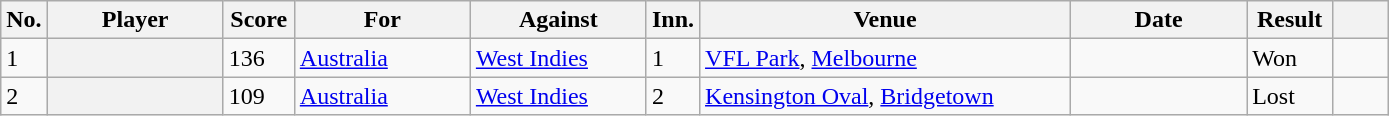<table class="wikitable plainrowheaders sortable">
<tr>
<th scope="col" width="20">No.</th>
<th scope="col" width="110">Player</th>
<th scope="col" width="40">Score</th>
<th scope="col" width="110">For</th>
<th scope="col" width="110">Against</th>
<th scope="col" width="20">Inn.</th>
<th scope="col" width="240">Venue</th>
<th scope="col" width="110">Date</th>
<th scope="col" width="50">Result</th>
<th scope="col" class="unsortable" width="30"></th>
</tr>
<tr>
<td>1</td>
<th scope="row"></th>
<td>136</td>
<td> <a href='#'>Australia</a></td>
<td> <a href='#'>West Indies</a></td>
<td>1</td>
<td><a href='#'>VFL Park</a>, <a href='#'>Melbourne</a></td>
<td></td>
<td>Won</td>
<td></td>
</tr>
<tr>
<td>2</td>
<th scope="row"></th>
<td>109</td>
<td> <a href='#'>Australia</a></td>
<td> <a href='#'>West Indies</a></td>
<td>2</td>
<td><a href='#'>Kensington Oval</a>, <a href='#'>Bridgetown</a></td>
<td></td>
<td>Lost</td>
<td></td>
</tr>
</table>
